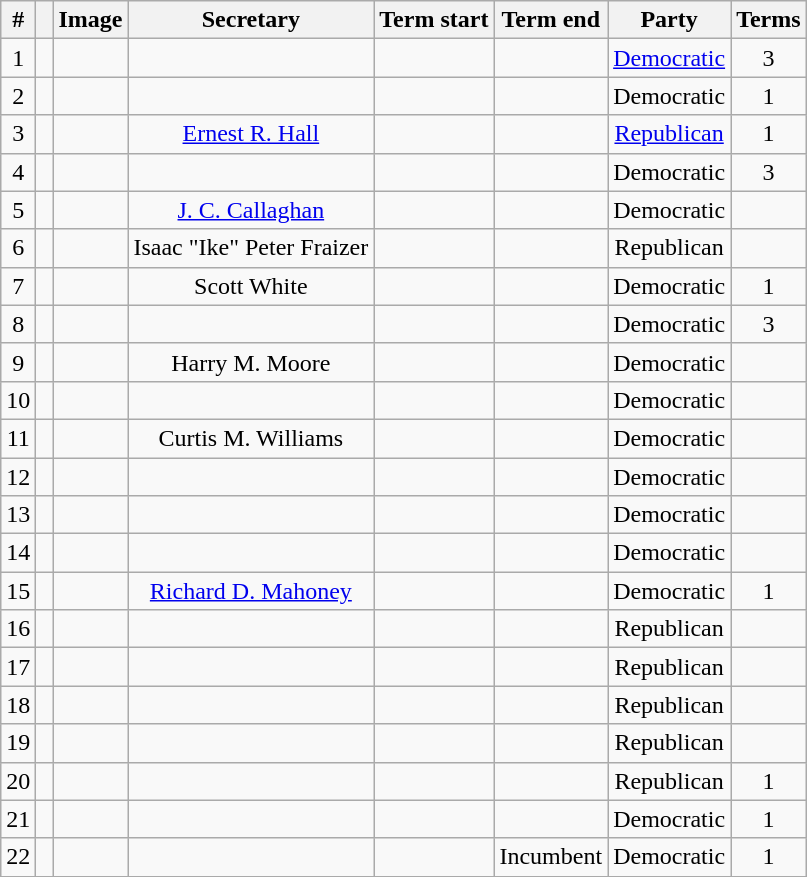<table class="wikitable sortable" style="text-align:center;">
<tr>
<th>#</th>
<th class="unsortable"> </th>
<th class="unsortable">Image</th>
<th class="unsortable">Secretary</th>
<th class="unsortable">Term start</th>
<th class="unsortable">Term end</th>
<th class="unsortable">Party</th>
<th class="unsortable">Terms</th>
</tr>
<tr>
<td>1</td>
<td bgcolor=> </td>
<td></td>
<td></td>
<td></td>
<td></td>
<td><a href='#'>Democratic</a></td>
<td>3</td>
</tr>
<tr>
<td>2</td>
<td bgcolor=></td>
<td></td>
<td></td>
<td></td>
<td></td>
<td>Democratic</td>
<td>1</td>
</tr>
<tr>
<td>3</td>
<td bgcolor=></td>
<td></td>
<td><a href='#'>Ernest R. Hall</a></td>
<td></td>
<td></td>
<td><a href='#'>Republican</a></td>
<td>1</td>
</tr>
<tr>
<td>4</td>
<td bgcolor=></td>
<td></td>
<td></td>
<td></td>
<td></td>
<td>Democratic</td>
<td>3</td>
</tr>
<tr>
<td>5</td>
<td bgcolor=></td>
<td></td>
<td><a href='#'>J. C. Callaghan</a></td>
<td></td>
<td></td>
<td>Democratic</td>
<td></td>
</tr>
<tr>
<td>6</td>
<td bgcolor=></td>
<td></td>
<td>Isaac "Ike" Peter Fraizer</td>
<td></td>
<td></td>
<td>Republican</td>
<td></td>
</tr>
<tr>
<td>7</td>
<td bgcolor=></td>
<td></td>
<td>Scott White</td>
<td></td>
<td></td>
<td>Democratic</td>
<td>1</td>
</tr>
<tr>
<td>8</td>
<td bgcolor=></td>
<td></td>
<td></td>
<td></td>
<td></td>
<td>Democratic</td>
<td>3</td>
</tr>
<tr>
<td>9</td>
<td bgcolor=></td>
<td></td>
<td>Harry M. Moore</td>
<td></td>
<td></td>
<td>Democratic</td>
<td></td>
</tr>
<tr>
<td>10</td>
<td bgcolor=></td>
<td></td>
<td></td>
<td></td>
<td></td>
<td>Democratic</td>
<td></td>
</tr>
<tr>
<td>11</td>
<td bgcolor=></td>
<td></td>
<td>Curtis M. Williams</td>
<td></td>
<td></td>
<td>Democratic</td>
<td></td>
</tr>
<tr>
<td>12</td>
<td bgcolor=></td>
<td></td>
<td></td>
<td></td>
<td></td>
<td>Democratic</td>
<td></td>
</tr>
<tr>
<td>13</td>
<td bgcolor=></td>
<td></td>
<td></td>
<td></td>
<td></td>
<td>Democratic</td>
<td></td>
</tr>
<tr>
<td>14</td>
<td bgcolor=></td>
<td></td>
<td></td>
<td></td>
<td></td>
<td>Democratic</td>
<td></td>
</tr>
<tr>
<td>15</td>
<td bgcolor=></td>
<td></td>
<td><a href='#'>Richard D. Mahoney</a></td>
<td></td>
<td></td>
<td>Democratic</td>
<td>1</td>
</tr>
<tr>
<td>16</td>
<td bgcolor=></td>
<td></td>
<td></td>
<td></td>
<td></td>
<td>Republican</td>
<td></td>
</tr>
<tr>
<td>17</td>
<td bgcolor=></td>
<td></td>
<td></td>
<td></td>
<td></td>
<td>Republican</td>
<td></td>
</tr>
<tr>
<td>18</td>
<td bgcolor=></td>
<td></td>
<td></td>
<td></td>
<td></td>
<td>Republican</td>
<td></td>
</tr>
<tr>
<td>19</td>
<td bgcolor=></td>
<td></td>
<td></td>
<td></td>
<td></td>
<td>Republican</td>
<td></td>
</tr>
<tr>
<td>20</td>
<td bgcolor=></td>
<td></td>
<td></td>
<td></td>
<td></td>
<td>Republican</td>
<td>1</td>
</tr>
<tr>
<td>21</td>
<td bgcolor=></td>
<td></td>
<td></td>
<td></td>
<td></td>
<td>Democratic</td>
<td>1</td>
</tr>
<tr>
<td>22</td>
<td bgcolor=></td>
<td></td>
<td></td>
<td></td>
<td>Incumbent</td>
<td>Democratic</td>
<td>1</td>
</tr>
</table>
